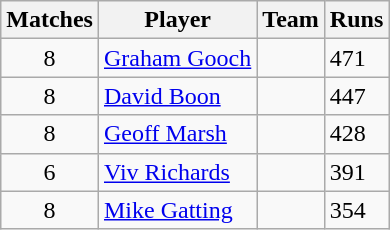<table class="wikitable">
<tr>
<th>Matches</th>
<th>Player</th>
<th>Team</th>
<th>Runs</th>
</tr>
<tr>
<td align=center>8</td>
<td><a href='#'>Graham Gooch</a></td>
<td></td>
<td>471</td>
</tr>
<tr>
<td align=center>8</td>
<td><a href='#'>David Boon</a></td>
<td></td>
<td>447</td>
</tr>
<tr>
<td align=center>8</td>
<td><a href='#'>Geoff Marsh</a></td>
<td></td>
<td>428</td>
</tr>
<tr>
<td align=center>6</td>
<td><a href='#'>Viv Richards</a></td>
<td></td>
<td>391</td>
</tr>
<tr>
<td align=center>8</td>
<td><a href='#'>Mike Gatting</a></td>
<td></td>
<td>354</td>
</tr>
</table>
